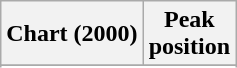<table class="wikitable sortable plainrowheaders" style="text-align:center">
<tr>
<th scope="col">Chart (2000)</th>
<th scope="col">Peak<br>position</th>
</tr>
<tr>
</tr>
<tr>
</tr>
<tr>
</tr>
</table>
